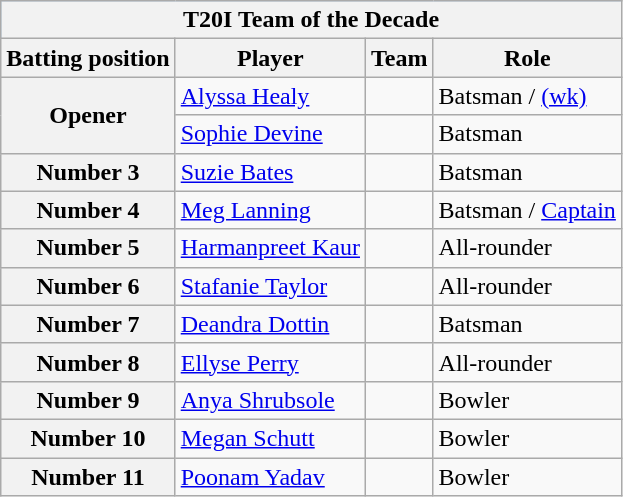<table class="wikitable plainrowheaders">
<tr style="background:#9cf;">
<th colspan="5">T20I Team of the Decade</th>
</tr>
<tr>
<th>Batting position</th>
<th>Player</th>
<th>Team</th>
<th>Role</th>
</tr>
<tr>
<th scope=row style=text-align:center; rowspan=2>Opener</th>
<td><a href='#'>Alyssa Healy</a></td>
<td></td>
<td>Batsman / <a href='#'>(wk)</a></td>
</tr>
<tr>
<td><a href='#'>Sophie Devine</a></td>
<td></td>
<td>Batsman</td>
</tr>
<tr>
<th scope=row style=text-align:center;>Number 3</th>
<td><a href='#'>Suzie Bates</a></td>
<td></td>
<td>Batsman</td>
</tr>
<tr>
<th scope=row style=text-align:center;>Number 4</th>
<td><a href='#'>Meg Lanning</a></td>
<td></td>
<td>Batsman / <a href='#'>Captain</a></td>
</tr>
<tr>
<th scope=row style=text-align:center;>Number 5</th>
<td><a href='#'>Harmanpreet Kaur</a></td>
<td></td>
<td>All-rounder</td>
</tr>
<tr>
<th scope=row style=text-align:center;>Number 6</th>
<td><a href='#'>Stafanie Taylor</a></td>
<td></td>
<td>All-rounder</td>
</tr>
<tr>
<th scope=row style=text-align:center;>Number 7</th>
<td><a href='#'>Deandra Dottin</a></td>
<td></td>
<td>Batsman</td>
</tr>
<tr>
<th scope=row style=text-align:center;>Number 8</th>
<td><a href='#'>Ellyse Perry</a></td>
<td></td>
<td>All-rounder</td>
</tr>
<tr>
<th scope=row style=text-align:center;>Number 9</th>
<td><a href='#'>Anya Shrubsole</a></td>
<td></td>
<td>Bowler</td>
</tr>
<tr>
<th scope=row style=text-align:center;>Number 10</th>
<td><a href='#'>Megan Schutt</a></td>
<td></td>
<td>Bowler</td>
</tr>
<tr>
<th scope=row style=text-align:center;>Number 11</th>
<td><a href='#'>Poonam Yadav</a></td>
<td></td>
<td>Bowler</td>
</tr>
</table>
